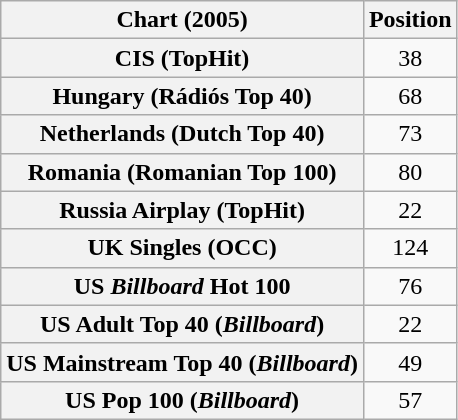<table class="wikitable sortable plainrowheaders" style="text-align:center">
<tr>
<th scope="col">Chart (2005)</th>
<th scope="col">Position</th>
</tr>
<tr>
<th scope="row">CIS (TopHit)</th>
<td style="text-align:center;">38</td>
</tr>
<tr>
<th scope="row">Hungary (Rádiós Top 40)</th>
<td>68</td>
</tr>
<tr>
<th scope="row">Netherlands (Dutch Top 40)</th>
<td>73</td>
</tr>
<tr>
<th scope="row">Romania (Romanian Top 100)</th>
<td>80</td>
</tr>
<tr>
<th scope="row">Russia Airplay (TopHit)</th>
<td>22</td>
</tr>
<tr>
<th scope="row">UK Singles (OCC)</th>
<td>124</td>
</tr>
<tr>
<th scope="row">US <em>Billboard</em> Hot 100</th>
<td>76</td>
</tr>
<tr>
<th scope="row">US Adult Top 40 (<em>Billboard</em>)</th>
<td>22</td>
</tr>
<tr>
<th scope="row">US Mainstream Top 40 (<em>Billboard</em>)</th>
<td>49</td>
</tr>
<tr>
<th scope="row">US Pop 100 (<em>Billboard</em>)</th>
<td>57</td>
</tr>
</table>
